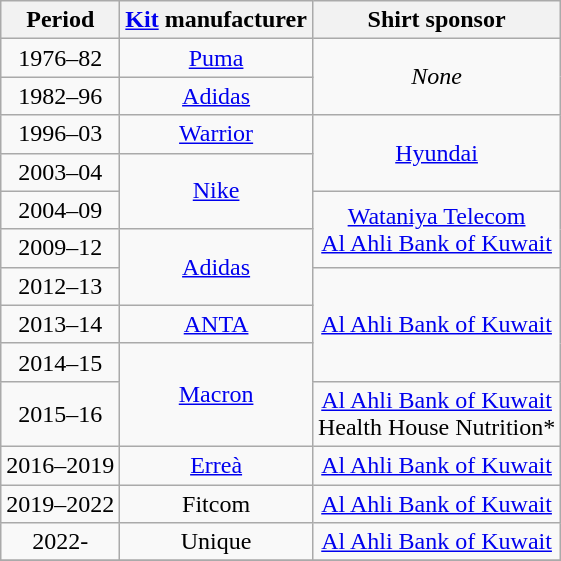<table class="wikitable" style="text-align: center">
<tr>
<th>Period</th>
<th><a href='#'>Kit</a> manufacturer</th>
<th>Shirt sponsor</th>
</tr>
<tr>
<td>1976–82</td>
<td><a href='#'>Puma</a></td>
<td rowspan="2"><em>None</em></td>
</tr>
<tr>
<td>1982–96</td>
<td><a href='#'>Adidas</a></td>
</tr>
<tr>
<td>1996–03</td>
<td><a href='#'>Warrior</a></td>
<td rowspan="2"><a href='#'>Hyundai</a></td>
</tr>
<tr>
<td>2003–04</td>
<td rowspan="2"><a href='#'>Nike</a></td>
</tr>
<tr>
<td>2004–09</td>
<td rowspan="2"><a href='#'>Wataniya Telecom</a> <br> <a href='#'>Al Ahli Bank of Kuwait</a></td>
</tr>
<tr>
<td>2009–12</td>
<td rowspan="2"><a href='#'>Adidas</a></td>
</tr>
<tr>
<td>2012–13</td>
<td rowspan="3"><a href='#'>Al Ahli Bank of Kuwait</a></td>
</tr>
<tr>
<td>2013–14</td>
<td><a href='#'>ANTA</a></td>
</tr>
<tr>
<td>2014–15</td>
<td rowspan="2"><a href='#'>Macron</a></td>
</tr>
<tr>
<td>2015–16</td>
<td><a href='#'>Al Ahli Bank of Kuwait</a> <br> Health House Nutrition*</td>
</tr>
<tr>
<td>2016–2019</td>
<td><a href='#'>Erreà</a></td>
<td><a href='#'>Al Ahli Bank of Kuwait</a></td>
</tr>
<tr>
<td>2019–2022</td>
<td>Fitcom</td>
<td><a href='#'>Al Ahli Bank of Kuwait</a></td>
</tr>
<tr>
<td>2022-</td>
<td>Unique</td>
<td><a href='#'>Al Ahli Bank of Kuwait</a></td>
</tr>
<tr>
</tr>
</table>
